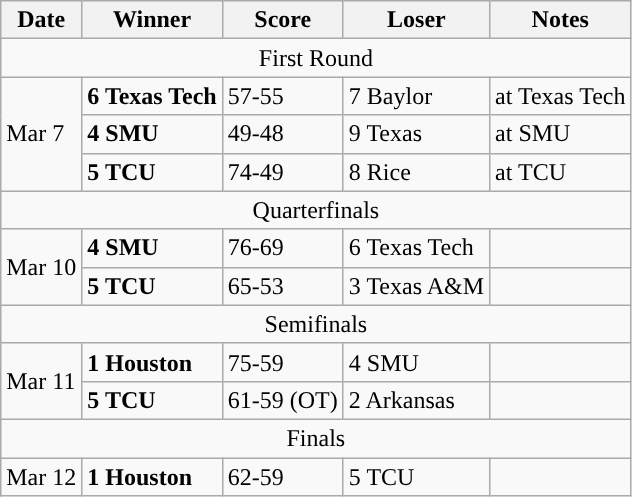<table class=wikitable>
<tr>
<th>Date</th>
<th>Winner</th>
<th>Score</th>
<th>Loser</th>
<th>Notes</th>
</tr>
<tr>
<td colspan="5" ; style="text-align: center">First Round</td>
</tr>
<tr>
<td rowspan ="3">Mar 7</td>
<td><strong>6 Texas Tech</strong></td>
<td>57-55</td>
<td>7 Baylor</td>
<td>at Texas Tech</td>
</tr>
<tr>
<td><strong>4 SMU</strong></td>
<td>49-48</td>
<td>9 Texas</td>
<td>at SMU</td>
</tr>
<tr>
<td><strong>5 TCU</strong></td>
<td>74-49</td>
<td>8 Rice</td>
<td>at TCU</td>
</tr>
<tr>
<td colspan="5" ; style="text-align: center">Quarterfinals</td>
</tr>
<tr>
<td rowspan ="2">Mar 10</td>
<td><strong>4 SMU</strong></td>
<td>76-69</td>
<td>6 Texas Tech</td>
<td></td>
</tr>
<tr>
<td><strong>5 TCU</strong></td>
<td>65-53</td>
<td>3 Texas A&M</td>
<td></td>
</tr>
<tr>
<td colspan="5" ; style="text-align: center">Semifinals</td>
</tr>
<tr>
<td rowspan ="2">Mar 11</td>
<td><strong>1 Houston</strong></td>
<td>75-59</td>
<td>4 SMU</td>
<td></td>
</tr>
<tr>
<td><strong>5 TCU</strong></td>
<td>61-59 (OT)</td>
<td>2 Arkansas</td>
<td></td>
</tr>
<tr>
<td colspan="5" ; style="text-align: center">Finals</td>
</tr>
<tr>
<td>Mar 12</td>
<td><strong>1 Houston</strong></td>
<td>62-59</td>
<td>5 TCU</td>
<td></td>
</tr>
</table>
